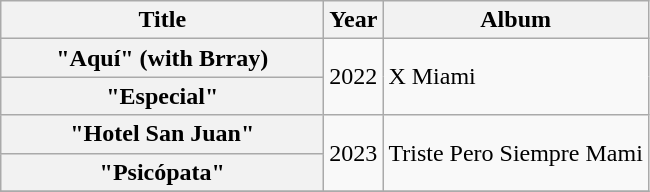<table class="wikitable plainrowheaders" style="text-align=center;">
<tr>
<th scope="col" rowspan="1" style="width: 13em;">Title</th>
<th scope="col" rowspan="1">Year</th>
<th scope="col" rowspan="1">Album</th>
</tr>
<tr>
<th scope="row">"Aquí" (with Brray)</th>
<td rowspan="2">2022</td>
<td rowspan="2">X Miami</td>
</tr>
<tr>
<th scope="row">"Especial"</th>
</tr>
<tr>
<th scope="row">"Hotel San Juan"</th>
<td rowspan="2">2023</td>
<td rowspan="2">Triste Pero Siempre Mami</td>
</tr>
<tr>
<th scope="row">"Psicópata"</th>
</tr>
<tr>
</tr>
</table>
